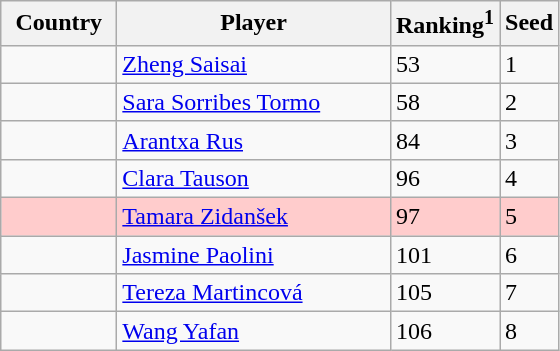<table class="sortable wikitable">
<tr>
<th width="70">Country</th>
<th width="175">Player</th>
<th>Ranking<sup>1</sup></th>
<th>Seed</th>
</tr>
<tr>
<td></td>
<td><a href='#'>Zheng Saisai</a></td>
<td>53</td>
<td>1</td>
</tr>
<tr>
<td></td>
<td><a href='#'>Sara Sorribes Tormo</a></td>
<td>58</td>
<td>2</td>
</tr>
<tr>
<td></td>
<td><a href='#'>Arantxa Rus</a></td>
<td>84</td>
<td>3</td>
</tr>
<tr>
<td></td>
<td><a href='#'>Clara Tauson</a></td>
<td>96</td>
<td>4</td>
</tr>
<tr style="background:#fcc">
<td></td>
<td><a href='#'>Tamara Zidanšek</a></td>
<td>97</td>
<td>5</td>
</tr>
<tr>
<td></td>
<td><a href='#'>Jasmine Paolini</a></td>
<td>101</td>
<td>6</td>
</tr>
<tr>
<td></td>
<td><a href='#'>Tereza Martincová</a></td>
<td>105</td>
<td>7</td>
</tr>
<tr>
<td></td>
<td><a href='#'>Wang Yafan</a></td>
<td>106</td>
<td>8</td>
</tr>
</table>
